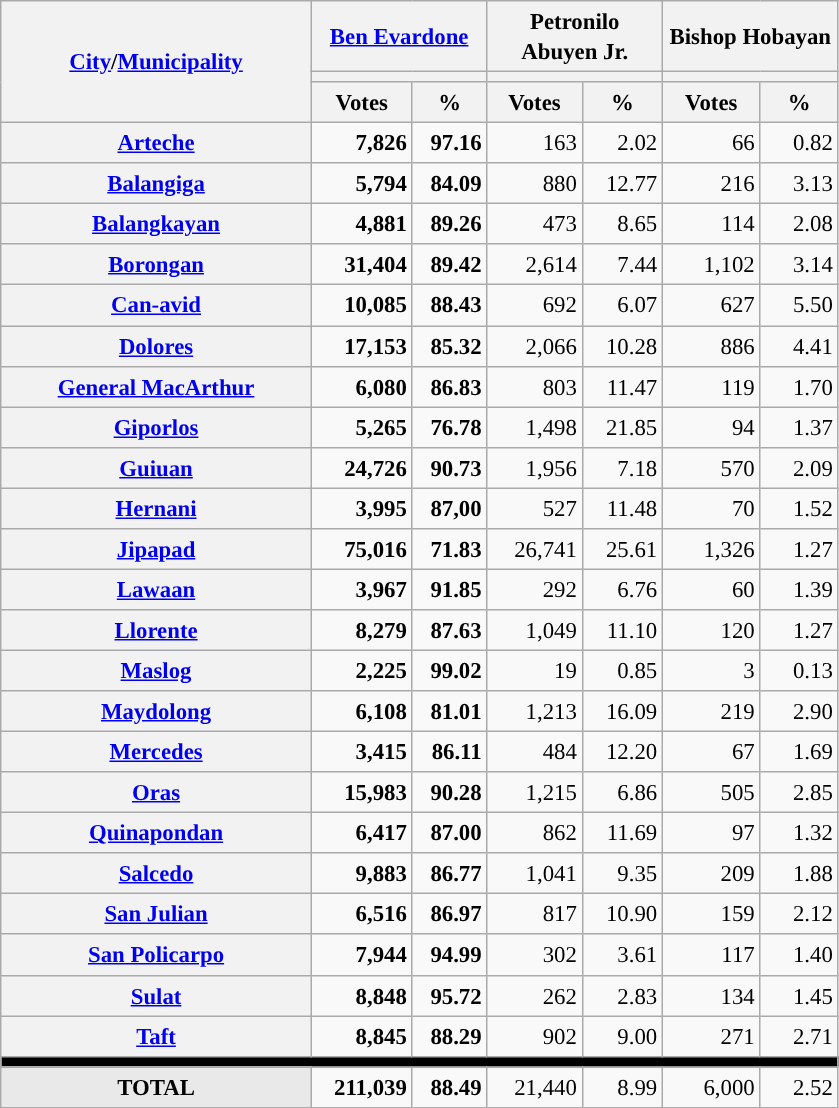<table class="wikitable collapsible collapsed" style="text-align:right; font-size:95%; line-height:20px;">
<tr>
<th rowspan="3" width="200"><a href='#'>City</a>/<a href='#'>Municipality</a></th>
<th colspan="2" width="110"><a href='#'>Ben Evardone</a></th>
<th colspan="2" width="110">Petronilo Abuyen Jr.</th>
<th colspan="2" width="110">Bishop Hobayan</th>
</tr>
<tr>
<th colspan="2" style="background:"></th>
<th colspan="2" style="background:"></th>
<th colspan="2" style="background:"></th>
</tr>
<tr>
<th>Votes</th>
<th>%</th>
<th>Votes</th>
<th>%</th>
<th>Votes</th>
<th>%</th>
</tr>
<tr>
<th scope="row"><a href='#'>Arteche</a></th>
<td style="background:"><strong>7,826</strong></td>
<td style="background:"><strong>97.16</strong></td>
<td>163</td>
<td>2.02</td>
<td>66</td>
<td>0.82</td>
</tr>
<tr>
<th scope="row"><a href='#'>Balangiga</a></th>
<td style="background:"><strong>5,794</strong></td>
<td style="background:"><strong>84.09</strong></td>
<td>880</td>
<td>12.77</td>
<td>216</td>
<td>3.13</td>
</tr>
<tr>
<th scope="row"><a href='#'>Balangkayan</a></th>
<td style="background:"><strong>4,881</strong></td>
<td style="background:"><strong>89.26</strong></td>
<td>473</td>
<td>8.65</td>
<td>114</td>
<td>2.08</td>
</tr>
<tr>
<th scope="row"><a href='#'>Borongan</a></th>
<td style="background:"><strong>31,404</strong></td>
<td style="background:"><strong>89.42</strong></td>
<td>2,614</td>
<td>7.44</td>
<td>1,102</td>
<td>3.14</td>
</tr>
<tr>
<th scope="row"><a href='#'>Can-avid</a></th>
<td style="background:"><strong>10,085</strong></td>
<td style="background:"><strong>88.43</strong></td>
<td>692</td>
<td>6.07</td>
<td>627</td>
<td>5.50</td>
</tr>
<tr>
<th scope="row"><a href='#'>Dolores</a></th>
<td style="background:"><strong>17,153</strong></td>
<td style="background:"><strong>85.32</strong></td>
<td>2,066</td>
<td>10.28</td>
<td>886</td>
<td>4.41</td>
</tr>
<tr>
<th scope="row"><a href='#'>General MacArthur</a></th>
<td style="background:"><strong>6,080</strong></td>
<td style="background:"><strong>86.83</strong></td>
<td>803</td>
<td>11.47</td>
<td>119</td>
<td>1.70</td>
</tr>
<tr>
<th scope="row"><a href='#'>Giporlos</a></th>
<td style="background:"><strong>5,265</strong></td>
<td style="background:"><strong>76.78</strong></td>
<td>1,498</td>
<td>21.85</td>
<td>94</td>
<td>1.37</td>
</tr>
<tr>
<th scope="row"><a href='#'>Guiuan</a></th>
<td style="background:"><strong>24,726</strong></td>
<td style="background:"><strong>90.73</strong></td>
<td>1,956</td>
<td>7.18</td>
<td>570</td>
<td>2.09</td>
</tr>
<tr>
<th scope="row"><a href='#'>Hernani</a></th>
<td style="background:"><strong>3,995</strong></td>
<td style="background:"><strong>87,00</strong></td>
<td>527</td>
<td>11.48</td>
<td>70</td>
<td>1.52</td>
</tr>
<tr>
<th scope="row"><a href='#'>Jipapad</a></th>
<td style="background:"><strong>75,016</strong></td>
<td style="background:"><strong>71.83</strong></td>
<td>26,741</td>
<td>25.61</td>
<td>1,326</td>
<td>1.27</td>
</tr>
<tr>
<th scope="row"><a href='#'>Lawaan</a></th>
<td style="background:"><strong>3,967</strong></td>
<td style="background:"><strong>91.85</strong></td>
<td>292</td>
<td>6.76</td>
<td>60</td>
<td>1.39</td>
</tr>
<tr>
<th scope="row"><a href='#'>Llorente</a></th>
<td style="background:"><strong>8,279</strong></td>
<td style="background:"><strong>87.63</strong></td>
<td>1,049</td>
<td>11.10</td>
<td>120</td>
<td>1.27</td>
</tr>
<tr>
<th scope="row"><a href='#'>Maslog</a></th>
<td style="background:"><strong>2,225</strong></td>
<td style="background:"><strong>99.02</strong></td>
<td>19</td>
<td>0.85</td>
<td>3</td>
<td>0.13</td>
</tr>
<tr>
<th scope="row"><a href='#'>Maydolong</a></th>
<td style="background:"><strong>6,108</strong></td>
<td style="background:"><strong>81.01</strong></td>
<td>1,213</td>
<td>16.09</td>
<td>219</td>
<td>2.90</td>
</tr>
<tr>
<th scope="row"><a href='#'>Mercedes</a></th>
<td style="background:"><strong>3,415</strong></td>
<td style="background:"><strong>86.11</strong></td>
<td>484</td>
<td>12.20</td>
<td>67</td>
<td>1.69</td>
</tr>
<tr>
<th scope="row"><a href='#'>Oras</a></th>
<td style="background:"><strong>15,983</strong></td>
<td style="background:"><strong>90.28</strong></td>
<td>1,215</td>
<td>6.86</td>
<td>505</td>
<td>2.85</td>
</tr>
<tr>
<th scope="row"><a href='#'>Quinapondan</a></th>
<td style="background:"><strong>6,417</strong></td>
<td style="background:"><strong>87.00</strong></td>
<td>862</td>
<td>11.69</td>
<td>97</td>
<td>1.32</td>
</tr>
<tr>
<th scope="row"><a href='#'>Salcedo</a></th>
<td style="background:"><strong>9,883</strong></td>
<td style="background:"><strong>86.77</strong></td>
<td>1,041</td>
<td>9.35</td>
<td>209</td>
<td>1.88</td>
</tr>
<tr>
<th scope="row"><a href='#'>San Julian</a></th>
<td style="background:"><strong>6,516</strong></td>
<td style="background:"><strong>86.97</strong></td>
<td>817</td>
<td>10.90</td>
<td>159</td>
<td>2.12</td>
</tr>
<tr>
<th scope="row"><a href='#'>San Policarpo</a></th>
<td style="background:"><strong>7,944</strong></td>
<td style="background:"><strong>94.99</strong></td>
<td>302</td>
<td>3.61</td>
<td>117</td>
<td>1.40</td>
</tr>
<tr>
<th scope="row"><a href='#'>Sulat</a></th>
<td style="background:"><strong>8,848</strong></td>
<td style="background:"><strong>95.72</strong></td>
<td>262</td>
<td>2.83</td>
<td>134</td>
<td>1.45</td>
</tr>
<tr>
<th scope="row"><a href='#'>Taft</a></th>
<td style="background:"><strong>8,845</strong></td>
<td style="background:"><strong>88.29</strong></td>
<td>902</td>
<td>9.00</td>
<td>271</td>
<td>2.71</td>
</tr>
<tr>
<td colspan="11" bgcolor="black"></td>
</tr>
<tr>
<td style="background:#E9E9E9;" align="center"><strong>TOTAL</strong></td>
<td style="background:"><strong>211,039</strong></td>
<td style="background:"><strong>88.49</strong></td>
<td>21,440</td>
<td>8.99</td>
<td>6,000</td>
<td>2.52</td>
</tr>
</table>
